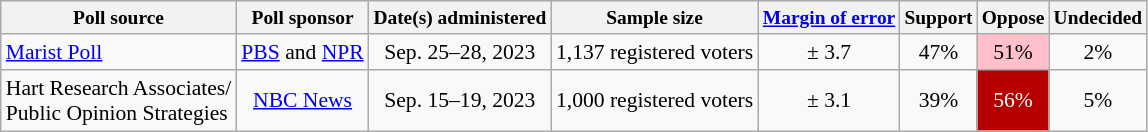<table class="wikitable" style="font-size:90%; text-align:center;">
<tr style="vertical-align:bottom; font-size:90%;">
<th>Poll source</th>
<th>Poll sponsor</th>
<th>Date(s) administered</th>
<th>Sample size</th>
<th><a href='#'>Margin of&nbsp;error</a></th>
<th>Support</th>
<th>Oppose</th>
<th>Undecided</th>
</tr>
<tr>
<td align=left><a href='#'>Marist Poll</a></td>
<td><a href='#'>PBS</a> and <a href='#'>NPR</a></td>
<td>Sep. 25–28, 2023</td>
<td>1,137 registered voters</td>
<td>± 3.7</td>
<td>47%</td>
<td style="background: pink; color: black">51%</td>
<td>2%</td>
</tr>
<tr>
<td align=left>Hart Research Associates/<br>Public Opinion Strategies</td>
<td><a href='#'>NBC News</a></td>
<td>Sep. 15–19, 2023</td>
<td>1,000 registered voters</td>
<td>± 3.1</td>
<td>39%</td>
<td style="background: #B60000; color: white">56%</td>
<td>5%</td>
</tr>
</table>
